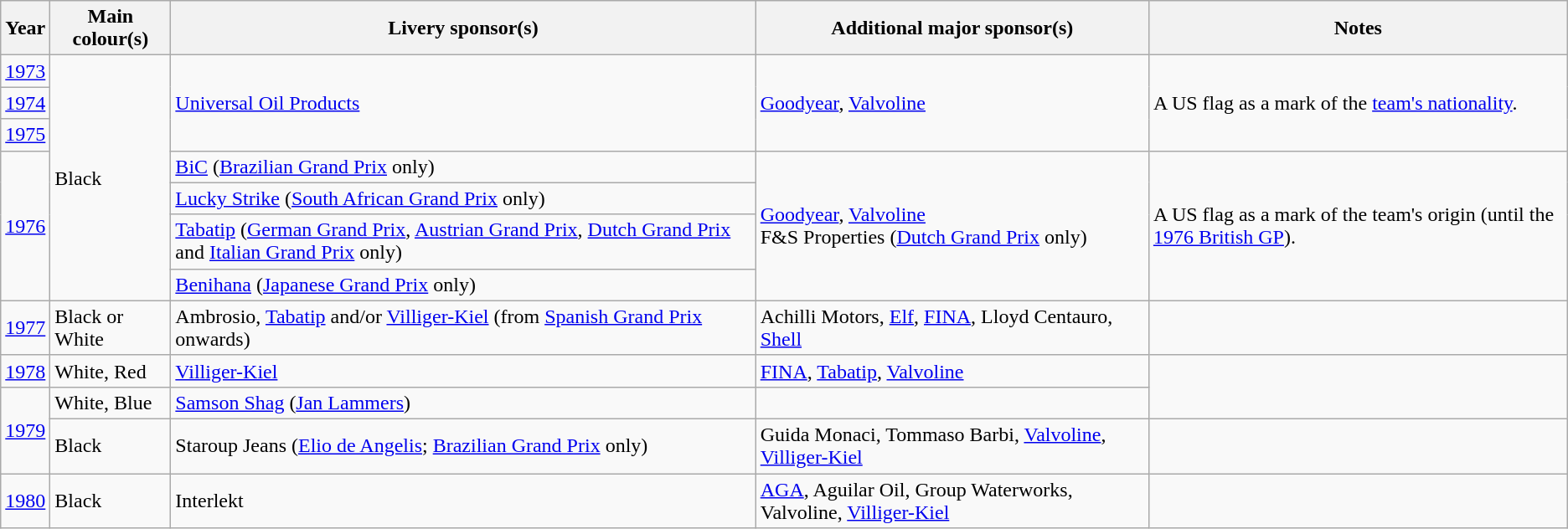<table class="wikitable">
<tr>
<th>Year</th>
<th>Main colour(s)</th>
<th>Livery sponsor(s)</th>
<th>Additional major sponsor(s)</th>
<th>Notes</th>
</tr>
<tr>
<td><a href='#'>1973</a></td>
<td rowspan="7">Black</td>
<td rowspan="3"><a href='#'>Universal Oil Products</a></td>
<td rowspan="3"><a href='#'>Goodyear</a>, <a href='#'>Valvoline</a></td>
<td rowspan="3">A US flag as a mark of the <a href='#'>team's nationality</a>.</td>
</tr>
<tr>
<td><a href='#'>1974</a></td>
</tr>
<tr>
<td><a href='#'>1975</a></td>
</tr>
<tr>
<td rowspan="4"><a href='#'>1976</a></td>
<td><a href='#'>BiC</a> (<a href='#'>Brazilian Grand Prix</a> only)</td>
<td rowspan="4"><a href='#'>Goodyear</a>, <a href='#'>Valvoline</a><br>F&S Properties (<a href='#'>Dutch Grand Prix</a> only)</td>
<td rowspan="4">A US flag as a mark of the team's origin (until the <a href='#'>1976 British GP</a>).</td>
</tr>
<tr>
<td><a href='#'>Lucky Strike</a> (<a href='#'>South African Grand Prix</a> only)</td>
</tr>
<tr>
<td><a href='#'>Tabatip</a> (<a href='#'>German Grand Prix</a>, <a href='#'>Austrian Grand Prix</a>, <a href='#'>Dutch Grand Prix</a> and <a href='#'>Italian Grand Prix</a> only)</td>
</tr>
<tr>
<td><a href='#'>Benihana</a> (<a href='#'>Japanese Grand Prix</a> only)</td>
</tr>
<tr>
<td><a href='#'>1977</a></td>
<td>Black or White</td>
<td>Ambrosio, <a href='#'>Tabatip</a> and/or <a href='#'>Villiger-Kiel</a> (from <a href='#'>Spanish Grand Prix</a> onwards)</td>
<td>Achilli Motors, <a href='#'>Elf</a>, <a href='#'>FINA</a>, Lloyd Centauro, <a href='#'>Shell</a></td>
<td></td>
</tr>
<tr>
<td><a href='#'>1978</a></td>
<td>White, Red</td>
<td><a href='#'>Villiger-Kiel</a></td>
<td><a href='#'>FINA</a>, <a href='#'>Tabatip</a>, <a href='#'>Valvoline</a></td>
</tr>
<tr>
<td rowspan="2"><a href='#'>1979</a></td>
<td>White, Blue</td>
<td><a href='#'>Samson Shag</a> (<a href='#'>Jan Lammers</a>)</td>
<td></td>
</tr>
<tr>
<td>Black</td>
<td>Staroup Jeans (<a href='#'>Elio de Angelis</a>; <a href='#'>Brazilian Grand Prix</a> only)</td>
<td>Guida Monaci, Tommaso Barbi, <a href='#'>Valvoline</a>, <a href='#'>Villiger-Kiel</a></td>
<td></td>
</tr>
<tr>
<td><a href='#'>1980</a></td>
<td>Black</td>
<td>Interlekt</td>
<td><a href='#'>AGA</a>, Aguilar Oil, Group Waterworks, Valvoline, <a href='#'>Villiger-Kiel</a></td>
<td></td>
</tr>
</table>
